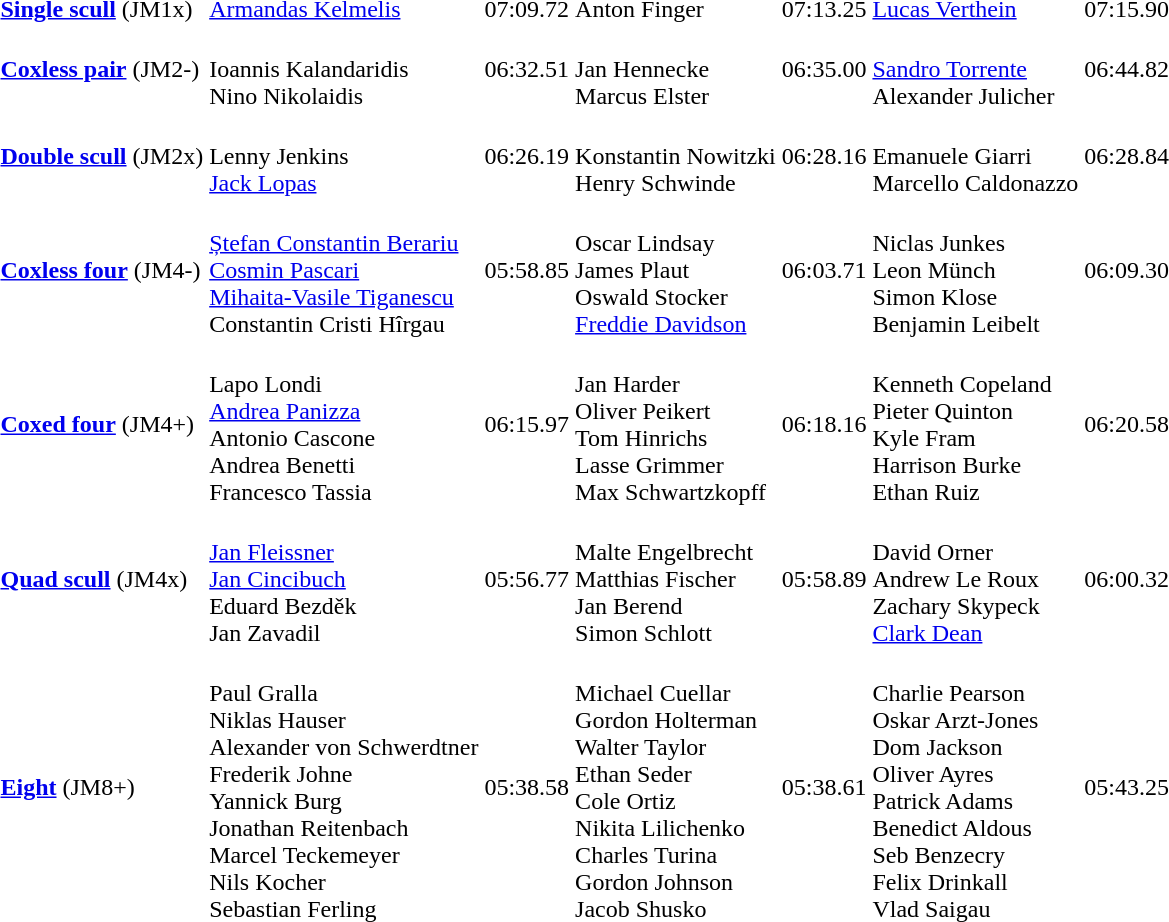<table>
<tr>
<td><strong><a href='#'>Single scull</a></strong> (JM1x)</td>
<td><a href='#'>Armandas Kelmelis</a><br></td>
<td>07:09.72</td>
<td>Anton Finger<br></td>
<td>07:13.25</td>
<td><a href='#'>Lucas Verthein</a><br></td>
<td>07:15.90</td>
</tr>
<tr>
<td><strong><a href='#'>Coxless pair</a></strong> (JM2-)</td>
<td><br>Ioannis Kalandaridis<br>Nino Nikolaidis</td>
<td>06:32.51</td>
<td><br>Jan Hennecke<br>Marcus Elster</td>
<td>06:35.00</td>
<td><br><a href='#'>Sandro Torrente</a><br>Alexander Julicher</td>
<td>06:44.82</td>
</tr>
<tr>
<td><strong><a href='#'>Double scull</a></strong> (JM2x)</td>
<td><br>Lenny Jenkins<br><a href='#'>Jack Lopas</a></td>
<td>06:26.19</td>
<td><br>Konstantin Nowitzki<br>Henry Schwinde</td>
<td>06:28.16</td>
<td><br>Emanuele Giarri<br>Marcello Caldonazzo</td>
<td>06:28.84</td>
</tr>
<tr>
<td><strong><a href='#'>Coxless four</a></strong> (JM4-)</td>
<td><br><a href='#'>Ștefan Constantin Berariu</a><br><a href='#'>Cosmin Pascari</a><br><a href='#'>Mihaita-Vasile Tiganescu</a><br>Constantin Cristi Hîrgau</td>
<td>05:58.85</td>
<td><br>Oscar Lindsay<br>James Plaut<br>Oswald Stocker<br><a href='#'>Freddie Davidson</a></td>
<td>06:03.71</td>
<td><br>Niclas Junkes<br>Leon Münch<br>Simon Klose<br>Benjamin Leibelt</td>
<td>06:09.30</td>
</tr>
<tr>
<td><strong><a href='#'>Coxed four</a></strong> (JM4+)</td>
<td><br>Lapo Londi<br><a href='#'>Andrea Panizza</a><br>Antonio Cascone<br>Andrea Benetti<br>Francesco Tassia</td>
<td>06:15.97</td>
<td><br>Jan Harder<br>Oliver Peikert<br>Tom Hinrichs<br>Lasse Grimmer<br>Max Schwartzkopff</td>
<td>06:18.16</td>
<td><br>Kenneth Copeland<br>Pieter Quinton<br>Kyle Fram<br>Harrison Burke<br>Ethan Ruiz</td>
<td>06:20.58</td>
</tr>
<tr>
<td><strong><a href='#'>Quad scull</a></strong> (JM4x)</td>
<td><br><a href='#'>Jan Fleissner</a><br><a href='#'>Jan Cincibuch</a><br>Eduard Bezděk<br>Jan Zavadil</td>
<td>05:56.77</td>
<td><br>Malte Engelbrecht<br>Matthias Fischer<br>Jan Berend<br>Simon Schlott</td>
<td>05:58.89</td>
<td><br>David Orner<br>Andrew Le Roux<br>Zachary Skypeck<br><a href='#'>Clark Dean</a></td>
<td>06:00.32</td>
</tr>
<tr>
<td><strong><a href='#'>Eight</a></strong> (JM8+)</td>
<td><br>Paul Gralla<br>Niklas Hauser<br>Alexander von Schwerdtner<br>Frederik Johne<br>Yannick Burg<br>Jonathan Reitenbach<br>Marcel Teckemeyer<br>Nils Kocher<br>Sebastian Ferling</td>
<td>05:38.58</td>
<td><br>Michael Cuellar<br>Gordon Holterman<br>Walter Taylor<br>Ethan Seder<br>Cole Ortiz<br>Nikita Lilichenko<br>Charles Turina<br>Gordon Johnson<br>Jacob Shusko</td>
<td>05:38.61</td>
<td><br>Charlie Pearson<br>Oskar Arzt-Jones<br>Dom Jackson<br>Oliver Ayres<br>Patrick Adams<br>Benedict Aldous<br>Seb Benzecry<br>Felix Drinkall<br>Vlad Saigau</td>
<td>05:43.25</td>
</tr>
</table>
